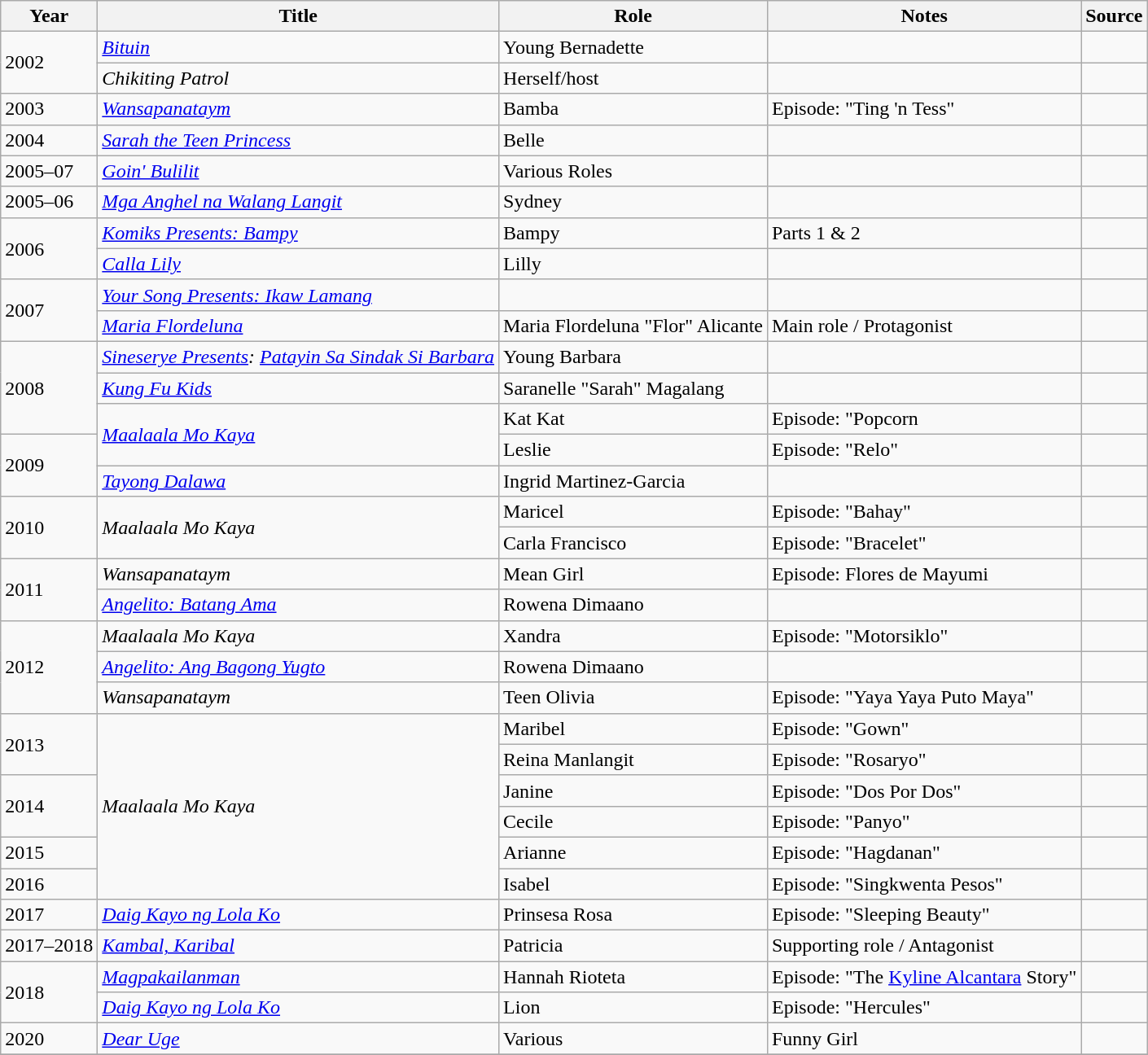<table class="wikitable sortable">
<tr>
<th>Year</th>
<th>Title</th>
<th>Role</th>
<th class="unsortable">Notes </th>
<th class="unsortable">Source </th>
</tr>
<tr>
<td rowspan=2>2002</td>
<td><em><a href='#'>Bituin</a></em></td>
<td>Young Bernadette</td>
<td></td>
<td></td>
</tr>
<tr>
<td><em>Chikiting Patrol</em></td>
<td>Herself/host</td>
<td></td>
<td></td>
</tr>
<tr>
<td>2003</td>
<td><em><a href='#'>Wansapanataym</a></em></td>
<td>Bamba</td>
<td>Episode: "Ting 'n Tess"</td>
<td></td>
</tr>
<tr>
<td>2004</td>
<td><em><a href='#'>Sarah the Teen Princess</a></em></td>
<td>Belle</td>
<td></td>
<td></td>
</tr>
<tr>
<td>2005–07</td>
<td><em><a href='#'>Goin' Bulilit</a></em></td>
<td>Various Roles</td>
<td></td>
<td></td>
</tr>
<tr>
<td>2005–06</td>
<td><em><a href='#'>Mga Anghel na Walang Langit</a></em></td>
<td>Sydney</td>
<td></td>
<td></td>
</tr>
<tr>
<td rowspan=2>2006</td>
<td><a href='#'><em>Komiks Presents: Bampy</em></a></td>
<td>Bampy</td>
<td>Parts 1 & 2</td>
<td></td>
</tr>
<tr>
<td><a href='#'><em>Calla Lily</em></a></td>
<td>Lilly</td>
<td></td>
<td></td>
</tr>
<tr>
<td rowspan=2>2007</td>
<td><a href='#'><em>Your Song Presents: Ikaw Lamang</em></a></td>
<td></td>
<td></td>
<td></td>
</tr>
<tr>
<td><em><a href='#'>Maria Flordeluna</a></em></td>
<td>Maria Flordeluna "Flor" Alicante</td>
<td>Main role / Protagonist</td>
<td></td>
</tr>
<tr>
<td rowspan=3>2008</td>
<td><em><a href='#'>Sineserye Presents</a>: <a href='#'>Patayin Sa Sindak Si Barbara</a></em></td>
<td>Young Barbara</td>
<td></td>
<td></td>
</tr>
<tr>
<td><em><a href='#'>Kung Fu Kids</a></em></td>
<td>Saranelle "Sarah" Magalang</td>
<td></td>
<td></td>
</tr>
<tr>
<td rowspan="2"><em><a href='#'>Maalaala Mo Kaya</a></em></td>
<td>Kat Kat</td>
<td>Episode: "Popcorn</td>
<td></td>
</tr>
<tr>
<td rowspan=2>2009</td>
<td>Leslie</td>
<td>Episode: "Relo"</td>
<td></td>
</tr>
<tr>
<td><em><a href='#'>Tayong Dalawa</a></em></td>
<td>Ingrid Martinez-Garcia</td>
<td></td>
<td></td>
</tr>
<tr>
<td rowspan=2>2010</td>
<td rowspan="2"><em>Maalaala Mo Kaya</em></td>
<td>Maricel</td>
<td>Episode: "Bahay"</td>
<td></td>
</tr>
<tr>
<td>Carla Francisco</td>
<td>Episode: "Bracelet"</td>
<td></td>
</tr>
<tr>
<td rowspan=2>2011</td>
<td><em>Wansapanataym</em></td>
<td>Mean Girl</td>
<td>Episode: Flores de Mayumi</td>
<td></td>
</tr>
<tr>
<td><em><a href='#'>Angelito: Batang Ama</a></em></td>
<td>Rowena Dimaano</td>
<td></td>
<td></td>
</tr>
<tr>
<td rowspan=3>2012</td>
<td><em>Maalaala Mo Kaya</em></td>
<td>Xandra</td>
<td>Episode: "Motorsiklo"</td>
<td></td>
</tr>
<tr>
<td><em><a href='#'>Angelito: Ang Bagong Yugto</a></em></td>
<td>Rowena Dimaano</td>
<td></td>
<td></td>
</tr>
<tr>
<td><em>Wansapanataym</em></td>
<td>Teen Olivia</td>
<td>Episode: "Yaya Yaya Puto Maya"</td>
<td></td>
</tr>
<tr>
<td rowspan=2>2013</td>
<td rowspan="6"><em>Maalaala Mo Kaya</em></td>
<td>Maribel</td>
<td>Episode: "Gown"</td>
<td></td>
</tr>
<tr>
<td>Reina Manlangit</td>
<td>Episode: "Rosaryo"</td>
<td></td>
</tr>
<tr>
<td rowspan=2>2014</td>
<td>Janine</td>
<td>Episode: "Dos Por Dos"</td>
<td></td>
</tr>
<tr>
<td>Cecile</td>
<td>Episode: "Panyo"</td>
<td></td>
</tr>
<tr>
<td>2015</td>
<td>Arianne</td>
<td>Episode: "Hagdanan"</td>
<td></td>
</tr>
<tr>
<td>2016</td>
<td>Isabel</td>
<td>Episode: "Singkwenta Pesos"</td>
<td></td>
</tr>
<tr>
<td>2017</td>
<td><em><a href='#'>Daig Kayo ng Lola Ko</a></em></td>
<td>Prinsesa Rosa</td>
<td>Episode: "Sleeping Beauty"</td>
<td></td>
</tr>
<tr>
<td>2017–2018</td>
<td><em><a href='#'>Kambal, Karibal</a></em></td>
<td>Patricia</td>
<td>Supporting role / Antagonist</td>
<td></td>
</tr>
<tr>
<td rowspan=2>2018</td>
<td><em><a href='#'>Magpakailanman</a></em></td>
<td>Hannah Rioteta</td>
<td>Episode: "The <a href='#'>Kyline Alcantara</a> Story"</td>
<td></td>
</tr>
<tr>
<td><em><a href='#'>Daig Kayo ng Lola Ko</a></em></td>
<td>Lion</td>
<td>Episode: "Hercules"</td>
<td></td>
</tr>
<tr>
<td>2020</td>
<td><em><a href='#'>Dear Uge</a></em></td>
<td>Various</td>
<td>Funny Girl</td>
<td></td>
</tr>
<tr>
</tr>
</table>
